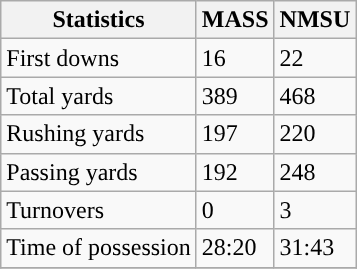<table class="wikitable" style="float: left;">
<tr>
<th>Statistics</th>
<th>MASS</th>
<th>NMSU</th>
</tr>
<tr>
<td>First downs</td>
<td>16</td>
<td>22</td>
</tr>
<tr>
<td>Total yards</td>
<td>389</td>
<td>468</td>
</tr>
<tr>
<td>Rushing yards</td>
<td>197</td>
<td>220</td>
</tr>
<tr>
<td>Passing yards</td>
<td>192</td>
<td>248</td>
</tr>
<tr>
<td>Turnovers</td>
<td>0</td>
<td>3</td>
</tr>
<tr>
<td>Time of possession</td>
<td>28:20</td>
<td>31:43</td>
</tr>
<tr>
</tr>
</table>
